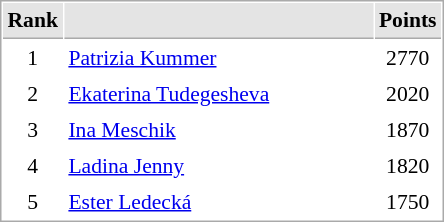<table cellspacing="1" cellpadding="3" style="border:1px solid #aaa; font-size:90%;">
<tr style="background:#e4e4e4;">
<th style="border-bottom:1px solid #aaa; width:10px;">Rank</th>
<th style="border-bottom:1px solid #aaa; width:200px;"></th>
<th style="border-bottom:1px solid #aaa; width:20px;">Points</th>
</tr>
<tr>
<td align=center>1</td>
<td> <a href='#'>Patrizia Kummer</a></td>
<td align=center>2770</td>
</tr>
<tr>
<td align=center>2</td>
<td> <a href='#'>Ekaterina Tudegesheva</a></td>
<td align=center>2020</td>
</tr>
<tr>
<td align=center>3</td>
<td> <a href='#'>Ina Meschik</a></td>
<td align=center>1870</td>
</tr>
<tr>
<td align=center>4</td>
<td> <a href='#'>Ladina Jenny</a></td>
<td align=center>1820</td>
</tr>
<tr>
<td align=center>5</td>
<td> <a href='#'>Ester Ledecká</a></td>
<td align=center>1750</td>
</tr>
</table>
